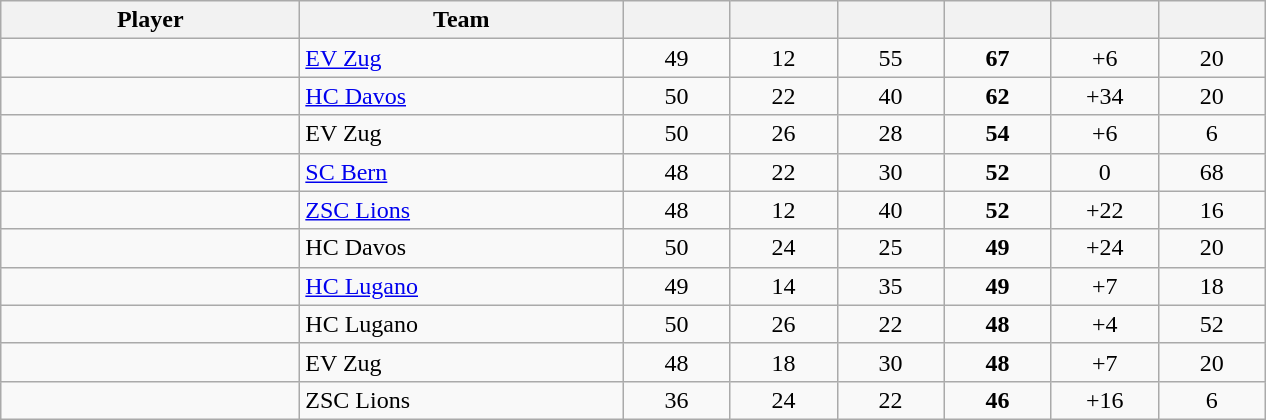<table class="wikitable sortable">
<tr>
<th style="width: 12em;">Player</th>
<th style="width: 13em;">Team</th>
<th style="width: 4em;"></th>
<th style="width: 4em;"></th>
<th style="width: 4em;"></th>
<th style="width: 4em;"></th>
<th data-sort-type="number" style="width: 4em;"></th>
<th style="width: 4em;"></th>
</tr>
<tr style="text-align:center;">
<td style="text-align:left;"></td>
<td style="text-align:left;"><a href='#'>EV Zug</a></td>
<td>49</td>
<td>12</td>
<td>55</td>
<td><strong>67</strong></td>
<td>+6</td>
<td>20</td>
</tr>
<tr style="text-align:center;">
<td style="text-align:left;"></td>
<td style="text-align:left;"><a href='#'>HC Davos</a></td>
<td>50</td>
<td>22</td>
<td>40</td>
<td><strong>62</strong></td>
<td>+34</td>
<td>20</td>
</tr>
<tr style="text-align:center;">
<td style="text-align:left;"></td>
<td style="text-align:left;">EV Zug</td>
<td>50</td>
<td>26</td>
<td>28</td>
<td><strong>54</strong></td>
<td>+6</td>
<td>6</td>
</tr>
<tr style="text-align:center;">
<td style="text-align:left;"></td>
<td style="text-align:left;"><a href='#'>SC Bern</a></td>
<td>48</td>
<td>22</td>
<td>30</td>
<td><strong>52</strong></td>
<td>0</td>
<td>68</td>
</tr>
<tr style="text-align:center;">
<td style="text-align:left;"></td>
<td style="text-align:left;"><a href='#'>ZSC Lions</a></td>
<td>48</td>
<td>12</td>
<td>40</td>
<td><strong>52</strong></td>
<td>+22</td>
<td>16</td>
</tr>
<tr style="text-align:center;">
<td style="text-align:left;"></td>
<td style="text-align:left;">HC Davos</td>
<td>50</td>
<td>24</td>
<td>25</td>
<td><strong>49</strong></td>
<td>+24</td>
<td>20</td>
</tr>
<tr style="text-align:center;">
<td style="text-align:left;"></td>
<td style="text-align:left;"><a href='#'>HC Lugano</a></td>
<td>49</td>
<td>14</td>
<td>35</td>
<td><strong>49</strong></td>
<td>+7</td>
<td>18</td>
</tr>
<tr style="text-align:center;">
<td style="text-align:left;"></td>
<td style="text-align:left;">HC Lugano</td>
<td>50</td>
<td>26</td>
<td>22</td>
<td><strong>48</strong></td>
<td>+4</td>
<td>52</td>
</tr>
<tr style="text-align:center;">
<td style="text-align:left;"></td>
<td style="text-align:left;">EV Zug</td>
<td>48</td>
<td>18</td>
<td>30</td>
<td><strong>48</strong></td>
<td>+7</td>
<td>20</td>
</tr>
<tr style="text-align:center;">
<td style="text-align:left;"></td>
<td style="text-align:left;">ZSC Lions</td>
<td>36</td>
<td>24</td>
<td>22</td>
<td><strong>46</strong></td>
<td>+16</td>
<td>6</td>
</tr>
</table>
